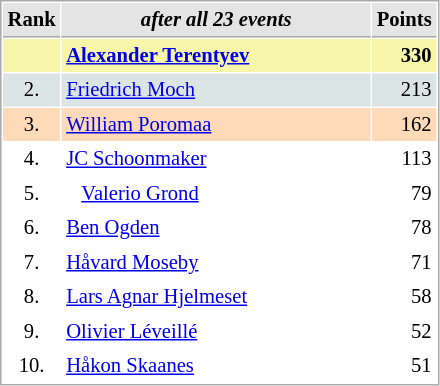<table cellspacing="1" cellpadding="3" style="border:1px solid #AAAAAA;font-size:86%">
<tr style="background-color: #E4E4E4;">
<th style="border-bottom:1px solid #AAAAAA" width=10>Rank</th>
<th style="border-bottom:1px solid #AAAAAA" width=200><em>after all 23 events</em></th>
<th style="border-bottom:1px solid #AAAAAA" width=20 align=right>Points</th>
</tr>
<tr style="background:#f7f6a8;">
<td align=center></td>
<td> <strong><a href='#'>Alexander Terentyev</a></strong></td>
<td align=right><strong>330</strong></td>
</tr>
<tr style="background:#dce5e5;">
<td align=center>2.</td>
<td> <a href='#'>Friedrich Moch</a></td>
<td align=right>213</td>
</tr>
<tr style="background:#ffdab9;">
<td align=center>3.</td>
<td> <a href='#'>William Poromaa</a></td>
<td align=right>162</td>
</tr>
<tr>
<td align=center>4.</td>
<td> <a href='#'>JC Schoonmaker</a></td>
<td align=right>113</td>
</tr>
<tr>
<td align=center>5.</td>
<td>   <a href='#'>Valerio Grond</a></td>
<td align=right>79</td>
</tr>
<tr>
<td align=center>6.</td>
<td> <a href='#'>Ben Ogden</a></td>
<td align=right>78</td>
</tr>
<tr>
<td align=center>7.</td>
<td> <a href='#'>Håvard Moseby</a></td>
<td align=right>71</td>
</tr>
<tr>
<td align=center>8.</td>
<td> <a href='#'>Lars Agnar Hjelmeset</a></td>
<td align=right>58</td>
</tr>
<tr>
<td align=center>9.</td>
<td> <a href='#'>Olivier Léveillé</a></td>
<td align=right>52</td>
</tr>
<tr>
<td align=center>10.</td>
<td> <a href='#'>Håkon Skaanes</a></td>
<td align=right>51</td>
</tr>
</table>
